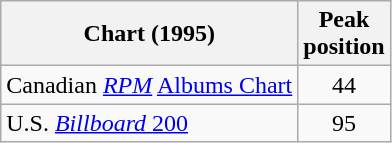<table class="wikitable">
<tr>
<th>Chart (1995)</th>
<th>Peak<br>position</th>
</tr>
<tr>
<td>Canadian <em><a href='#'>RPM</a></em> <a href='#'>Albums Chart</a></td>
<td align="center">44</td>
</tr>
<tr>
<td>U.S. <a href='#'><em>Billboard</em> 200</a></td>
<td align="center">95</td>
</tr>
</table>
